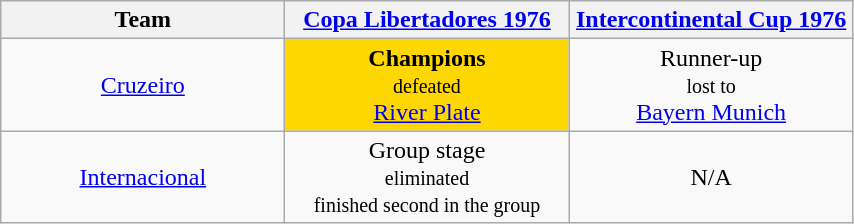<table class="wikitable">
<tr>
<th width= 33%>Team</th>
<th width= 33%><a href='#'>Copa Libertadores 1976</a></th>
<th width= 33%><a href='#'>Intercontinental Cup 1976</a></th>
</tr>
<tr align="center">
<td><a href='#'>Cruzeiro</a></td>
<td bgcolor = "gold"><strong>Champions</strong><br><small>defeated</small><br> <a href='#'>River Plate</a></td>
<td>Runner-up<br><small>lost to</small><br> <a href='#'>Bayern Munich</a></td>
</tr>
<tr align="center">
<td><a href='#'>Internacional</a></td>
<td>Group stage<br><small>eliminated<br>finished second in the group</small></td>
<td>N/A</td>
</tr>
</table>
